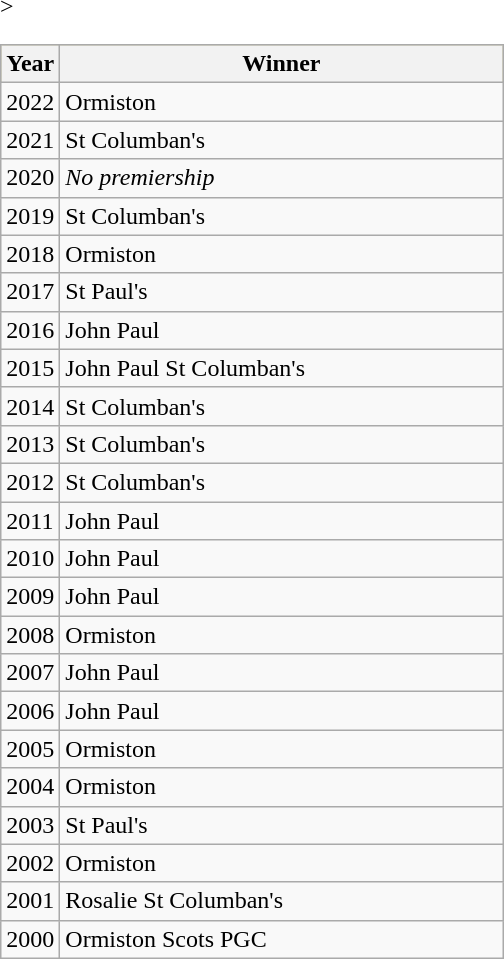<table class="wikitable">
<tr bgcolor=#bdb76b>
<th style="width:2em;">Year</th>
<th style="width:18em;">Winner</th>
</tr>
<tr -->>
<td>2022</td>
<td>Ormiston</td>
</tr>
<tr>
<td>2021</td>
<td>St Columban's</td>
</tr>
<tr>
<td>2020</td>
<td><em>No premiership</em></td>
</tr>
<tr>
<td>2019</td>
<td>St Columban's</td>
</tr>
<tr>
<td>2018</td>
<td>Ormiston</td>
</tr>
<tr>
<td>2017</td>
<td>St Paul's</td>
</tr>
<tr>
<td>2016</td>
<td>John Paul</td>
</tr>
<tr>
<td>2015</td>
<td>John Paul St Columban's</td>
</tr>
<tr>
<td>2014</td>
<td>St Columban's</td>
</tr>
<tr>
<td>2013</td>
<td>St Columban's</td>
</tr>
<tr>
<td>2012</td>
<td>St Columban's</td>
</tr>
<tr>
<td>2011</td>
<td>John Paul</td>
</tr>
<tr>
<td>2010</td>
<td>John Paul</td>
</tr>
<tr>
<td>2009</td>
<td>John Paul</td>
</tr>
<tr>
<td>2008</td>
<td>Ormiston</td>
</tr>
<tr>
<td>2007</td>
<td>John Paul</td>
</tr>
<tr>
<td>2006</td>
<td>John Paul</td>
</tr>
<tr>
<td>2005</td>
<td>Ormiston</td>
</tr>
<tr>
<td>2004</td>
<td>Ormiston</td>
</tr>
<tr>
<td>2003</td>
<td>St Paul's</td>
</tr>
<tr>
<td>2002</td>
<td>Ormiston</td>
</tr>
<tr>
<td>2001</td>
<td>Rosalie St Columban's</td>
</tr>
<tr>
<td>2000</td>
<td>Ormiston Scots PGC</td>
</tr>
</table>
